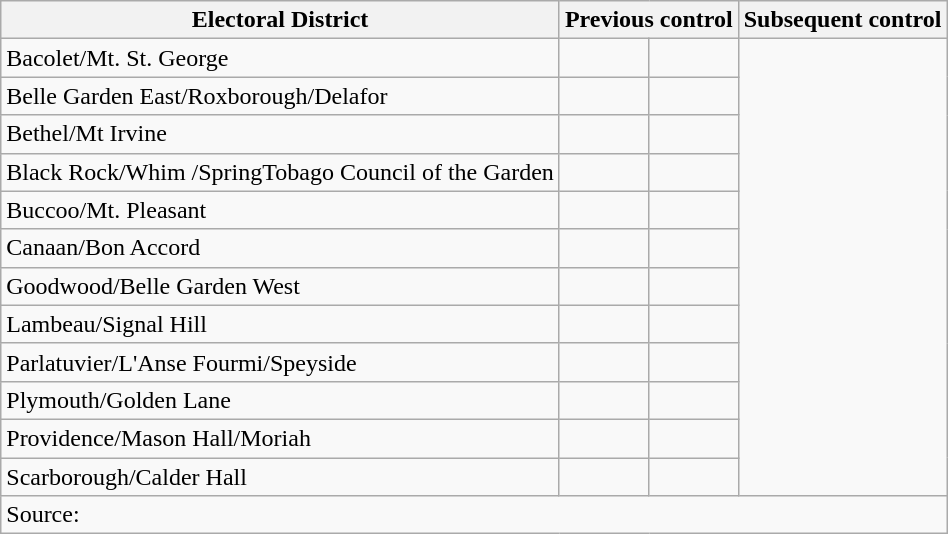<table class="wikitable sortable">
<tr>
<th>Electoral District</th>
<th colspan="2">Previous control</th>
<th colspan="2">Subsequent control</th>
</tr>
<tr>
<td>Bacolet/Mt. St. George</td>
<td></td>
<td></td>
</tr>
<tr>
<td>Belle Garden East/Roxborough/Delafor</td>
<td></td>
<td></td>
</tr>
<tr>
<td>Bethel/Mt Irvine</td>
<td></td>
<td></td>
</tr>
<tr>
<td>Black Rock/Whim /SpringTobago Council of the  Garden</td>
<td></td>
<td></td>
</tr>
<tr>
<td>Buccoo/Mt. Pleasant</td>
<td></td>
<td></td>
</tr>
<tr>
<td>Canaan/Bon Accord</td>
<td></td>
<td></td>
</tr>
<tr>
<td>Goodwood/Belle Garden West</td>
<td></td>
<td></td>
</tr>
<tr>
<td>Lambeau/Signal Hill</td>
<td></td>
<td></td>
</tr>
<tr>
<td>Parlatuvier/L'Anse Fourmi/Speyside</td>
<td></td>
<td></td>
</tr>
<tr>
<td>Plymouth/Golden Lane</td>
<td></td>
<td></td>
</tr>
<tr>
<td>Providence/Mason Hall/Moriah</td>
<td></td>
<td></td>
</tr>
<tr>
<td>Scarborough/Calder Hall</td>
<td></td>
<td></td>
</tr>
<tr>
<td colspan="7" align="left">Source: </td>
</tr>
</table>
